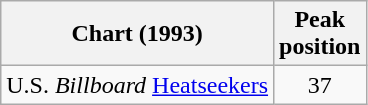<table class="wikitable">
<tr>
<th align="left">Chart (1993)</th>
<th align="center">Peak<br>position </th>
</tr>
<tr>
<td align="left">U.S. <em>Billboard</em> <a href='#'>Heatseekers</a></td>
<td align="center">37</td>
</tr>
</table>
